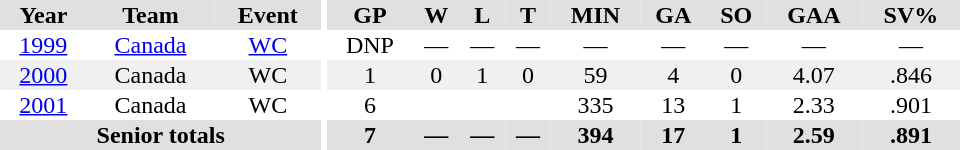<table border="0" cellpadding="1" cellspacing="0" ID="Table3" style="text-align:center; width:40em">
<tr ALIGN="center" bgcolor="#e0e0e0">
<th>Year</th>
<th>Team</th>
<th>Event</th>
<th rowspan="99" bgcolor="#ffffff"></th>
<th>GP</th>
<th>W</th>
<th>L</th>
<th>T</th>
<th>MIN</th>
<th>GA</th>
<th>SO</th>
<th>GAA</th>
<th>SV%</th>
</tr>
<tr>
<td><a href='#'>1999</a></td>
<td><a href='#'>Canada</a></td>
<td><a href='#'>WC</a></td>
<td>DNP</td>
<td>—</td>
<td>—</td>
<td>—</td>
<td>—</td>
<td>—</td>
<td>—</td>
<td>—</td>
<td>—</td>
</tr>
<tr bgcolor="#f0f0f0">
<td><a href='#'>2000</a></td>
<td>Canada</td>
<td>WC</td>
<td>1</td>
<td>0</td>
<td>1</td>
<td>0</td>
<td>59</td>
<td>4</td>
<td>0</td>
<td>4.07</td>
<td>.846</td>
</tr>
<tr>
<td><a href='#'>2001</a></td>
<td>Canada</td>
<td>WC</td>
<td>6</td>
<td></td>
<td></td>
<td></td>
<td>335</td>
<td>13</td>
<td>1</td>
<td>2.33</td>
<td>.901</td>
</tr>
<tr bgcolor="#e0e0e0">
<th colspan=3>Senior totals</th>
<th>7</th>
<th>—</th>
<th>—</th>
<th>—</th>
<th>394</th>
<th>17</th>
<th>1</th>
<th>2.59</th>
<th>.891</th>
</tr>
</table>
